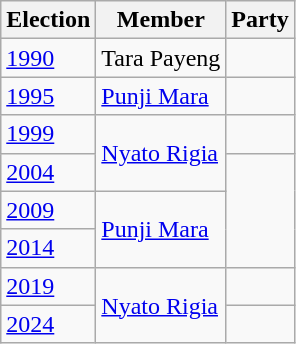<table class="wikitable sortable">
<tr>
<th>Election</th>
<th>Member</th>
<th colspan=2>Party</th>
</tr>
<tr>
<td><a href='#'>1990</a></td>
<td>Tara Payeng</td>
<td></td>
</tr>
<tr>
<td><a href='#'>1995</a></td>
<td><a href='#'>Punji Mara</a></td>
<td></td>
</tr>
<tr>
<td><a href='#'>1999</a></td>
<td rowspan=2><a href='#'>Nyato Rigia</a></td>
<td></td>
</tr>
<tr>
<td><a href='#'>2004</a></td>
</tr>
<tr>
<td><a href='#'>2009</a></td>
<td rowspan=2><a href='#'>Punji Mara</a></td>
</tr>
<tr>
<td><a href='#'>2014</a></td>
</tr>
<tr>
<td><a href='#'>2019</a></td>
<td rowspan=2><a href='#'>Nyato Rigia</a></td>
<td></td>
</tr>
<tr>
<td><a href='#'>2024</a></td>
</tr>
</table>
